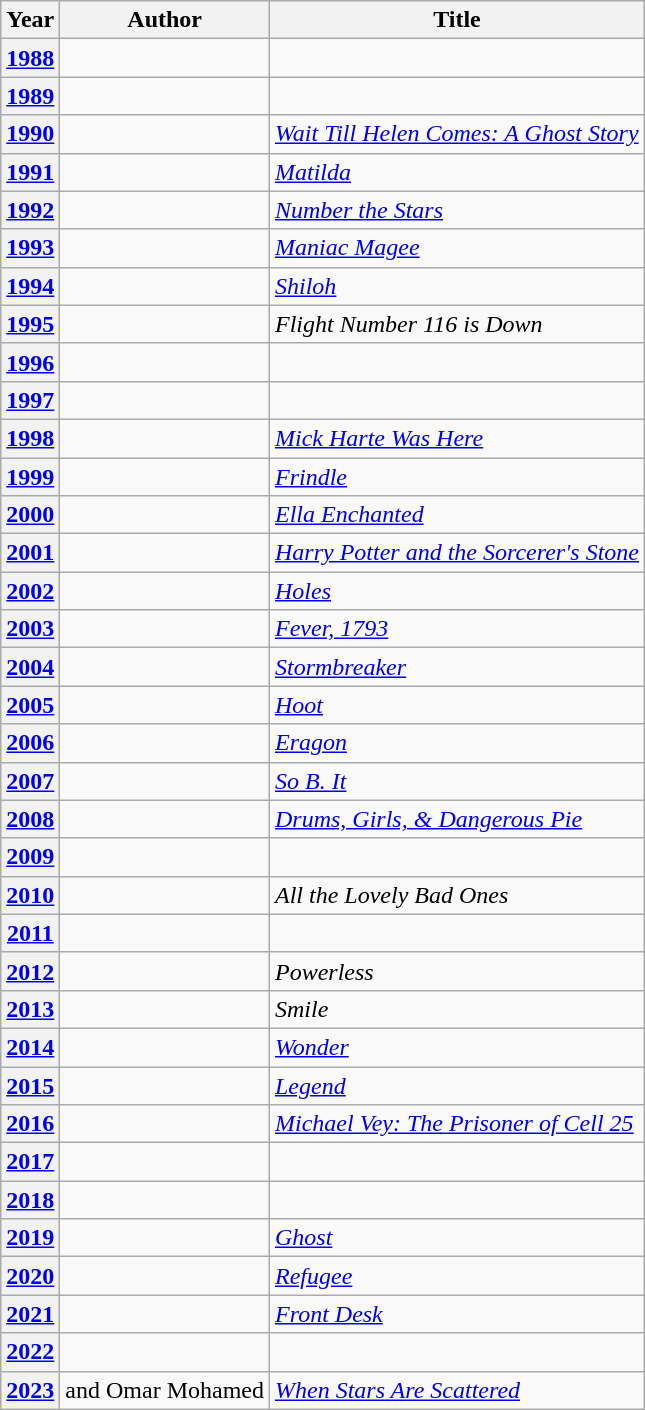<table class="wikitable">
<tr>
<th>Year</th>
<th>Author</th>
<th>Title</th>
</tr>
<tr>
<th><a href='#'>1988</a></th>
<td></td>
<td><em></em></td>
</tr>
<tr>
<th><a href='#'>1989</a></th>
<td></td>
<td><em></em></td>
</tr>
<tr>
<th><a href='#'>1990</a></th>
<td></td>
<td><em><a href='#'>Wait Till Helen Comes: A Ghost Story</a></em></td>
</tr>
<tr>
<th><a href='#'>1991</a></th>
<td></td>
<td><em><a href='#'>Matilda</a></em></td>
</tr>
<tr>
<th><a href='#'>1992</a></th>
<td></td>
<td><em><a href='#'>Number the Stars</a></em></td>
</tr>
<tr>
<th><a href='#'>1993</a></th>
<td></td>
<td><em><a href='#'>Maniac Magee</a></em></td>
</tr>
<tr>
<th><a href='#'>1994</a></th>
<td></td>
<td><em><a href='#'>Shiloh</a></em></td>
</tr>
<tr>
<th><a href='#'>1995</a></th>
<td></td>
<td><em>Flight Number 116 is Down</em></td>
</tr>
<tr>
<th><a href='#'>1996</a></th>
<td></td>
<td><em></em></td>
</tr>
<tr>
<th><a href='#'>1997</a></th>
<td></td>
<td><em></em></td>
</tr>
<tr>
<th><a href='#'>1998</a></th>
<td></td>
<td><em><a href='#'>Mick Harte Was Here</a></em></td>
</tr>
<tr>
<th><a href='#'>1999</a></th>
<td></td>
<td><em><a href='#'>Frindle</a></em></td>
</tr>
<tr>
<th><a href='#'>2000</a></th>
<td></td>
<td><em><a href='#'>Ella Enchanted</a></em></td>
</tr>
<tr>
<th><a href='#'>2001</a></th>
<td></td>
<td><em><a href='#'>Harry Potter and the Sorcerer's Stone</a></em></td>
</tr>
<tr>
<th><a href='#'>2002</a></th>
<td></td>
<td><em><a href='#'>Holes</a></em></td>
</tr>
<tr>
<th><a href='#'>2003</a></th>
<td></td>
<td><em><a href='#'>Fever, 1793</a></em></td>
</tr>
<tr>
<th><a href='#'>2004</a></th>
<td></td>
<td><em><a href='#'>Stormbreaker</a></em></td>
</tr>
<tr>
<th><a href='#'>2005</a></th>
<td></td>
<td><em><a href='#'>Hoot</a></em></td>
</tr>
<tr>
<th><a href='#'>2006</a></th>
<td></td>
<td><em><a href='#'>Eragon</a></em></td>
</tr>
<tr>
<th><a href='#'>2007</a></th>
<td></td>
<td><em><a href='#'>So B. It</a></em></td>
</tr>
<tr>
<th><a href='#'>2008</a></th>
<td></td>
<td><em><a href='#'>Drums, Girls, & Dangerous Pie</a></em></td>
</tr>
<tr>
<th><a href='#'>2009</a></th>
<td></td>
<td><em></em></td>
</tr>
<tr>
<th><a href='#'>2010</a></th>
<td></td>
<td><em>All the Lovely Bad Ones</em></td>
</tr>
<tr>
<th><a href='#'>2011</a></th>
<td></td>
<td><em></em></td>
</tr>
<tr>
<th><a href='#'>2012</a></th>
<td></td>
<td><em>Powerless</em></td>
</tr>
<tr>
<th><a href='#'>2013</a></th>
<td></td>
<td><em>Smile</em></td>
</tr>
<tr>
<th><a href='#'>2014</a></th>
<td></td>
<td><em><a href='#'>Wonder</a></em></td>
</tr>
<tr>
<th><a href='#'>2015</a></th>
<td></td>
<td><em><a href='#'>Legend</a></em></td>
</tr>
<tr>
<th><a href='#'>2016</a></th>
<td></td>
<td><em><a href='#'>Michael Vey: The Prisoner of Cell 25</a></em></td>
</tr>
<tr>
<th><a href='#'>2017</a></th>
<td></td>
<td><em></em></td>
</tr>
<tr>
<th><a href='#'>2018</a></th>
<td></td>
<td><em></em></td>
</tr>
<tr>
<th><a href='#'>2019</a></th>
<td></td>
<td><em><a href='#'>Ghost</a></em></td>
</tr>
<tr>
<th><a href='#'>2020</a></th>
<td></td>
<td><em><a href='#'>Refugee</a></em></td>
</tr>
<tr>
<th><a href='#'>2021</a></th>
<td></td>
<td><em><a href='#'>Front Desk</a></em></td>
</tr>
<tr>
<th><a href='#'>2022</a></th>
<td></td>
<td></td>
</tr>
<tr>
<th><a href='#'>2023</a></th>
<td> and Omar Mohamed</td>
<td><em><a href='#'>When Stars Are Scattered</a></em></td>
</tr>
</table>
